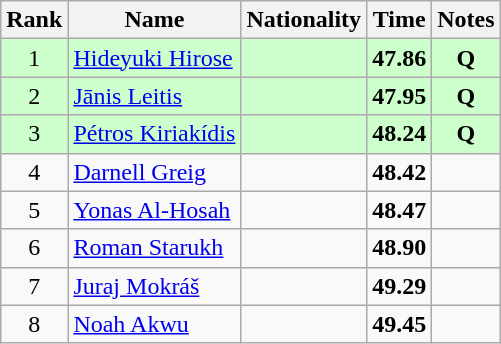<table class="wikitable sortable" style="text-align:center">
<tr>
<th>Rank</th>
<th>Name</th>
<th>Nationality</th>
<th>Time</th>
<th>Notes</th>
</tr>
<tr bgcolor=ccffcc>
<td>1</td>
<td align=left><a href='#'>Hideyuki Hirose</a></td>
<td align=left></td>
<td><strong>47.86</strong></td>
<td><strong>Q</strong></td>
</tr>
<tr bgcolor=ccffcc>
<td>2</td>
<td align=left><a href='#'>Jānis Leitis</a></td>
<td align=left></td>
<td><strong>47.95</strong></td>
<td><strong>Q</strong></td>
</tr>
<tr bgcolor=ccffcc>
<td>3</td>
<td align=left><a href='#'>Pétros Kiriakídis</a></td>
<td align=left></td>
<td><strong>48.24</strong></td>
<td><strong>Q</strong></td>
</tr>
<tr>
<td>4</td>
<td align=left><a href='#'>Darnell Greig</a></td>
<td align=left></td>
<td><strong>48.42</strong></td>
<td></td>
</tr>
<tr>
<td>5</td>
<td align=left><a href='#'>Yonas Al-Hosah</a></td>
<td align=left></td>
<td><strong>48.47</strong></td>
<td></td>
</tr>
<tr>
<td>6</td>
<td align=left><a href='#'>Roman Starukh</a></td>
<td align=left></td>
<td><strong>48.90</strong></td>
<td></td>
</tr>
<tr>
<td>7</td>
<td align=left><a href='#'>Juraj Mokráš</a></td>
<td align=left></td>
<td><strong>49.29</strong></td>
<td></td>
</tr>
<tr>
<td>8</td>
<td align=left><a href='#'>Noah Akwu</a></td>
<td align=left></td>
<td><strong>49.45</strong></td>
<td></td>
</tr>
</table>
